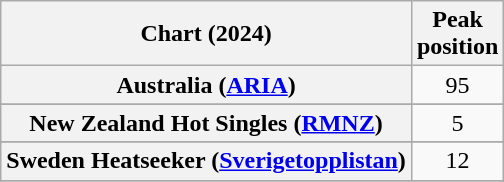<table class="wikitable sortable plainrowheaders" style="text-align:center">
<tr>
<th scope="col">Chart (2024)</th>
<th scope="col">Peak<br>position</th>
</tr>
<tr>
<th scope="row">Australia (<a href='#'>ARIA</a>)</th>
<td>95</td>
</tr>
<tr>
</tr>
<tr>
<th scope="row">New Zealand Hot Singles (<a href='#'>RMNZ</a>)</th>
<td>5</td>
</tr>
<tr>
</tr>
<tr>
<th scope="row">Sweden Heatseeker (<a href='#'>Sverigetopplistan</a>)</th>
<td>12</td>
</tr>
<tr>
</tr>
<tr>
</tr>
</table>
